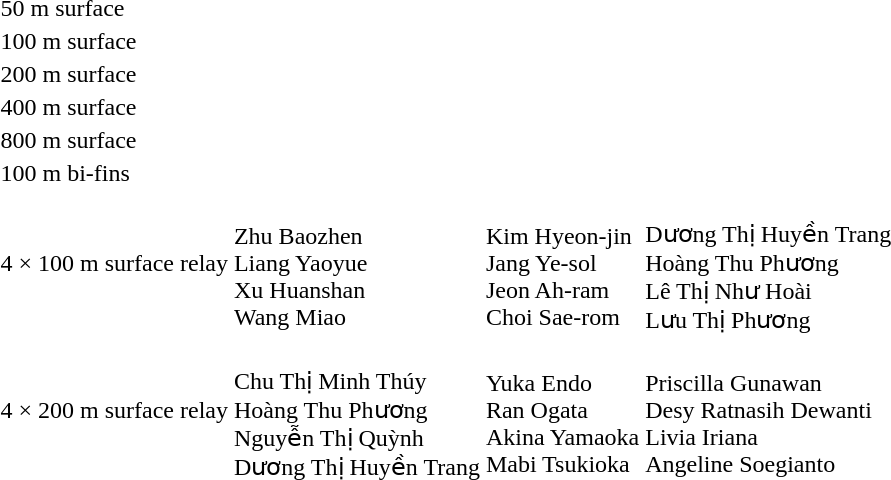<table>
<tr>
<td>50 m surface</td>
<td></td>
<td></td>
<td></td>
</tr>
<tr>
<td>100 m surface</td>
<td></td>
<td></td>
<td></td>
</tr>
<tr>
<td>200 m surface</td>
<td></td>
<td></td>
<td></td>
</tr>
<tr>
<td>400 m surface</td>
<td></td>
<td></td>
<td></td>
</tr>
<tr>
<td>800 m surface</td>
<td></td>
<td></td>
<td></td>
</tr>
<tr>
<td>100 m bi-fins</td>
<td></td>
<td></td>
<td></td>
</tr>
<tr>
<td>4 × 100 m surface relay</td>
<td><br>Zhu Baozhen<br>Liang Yaoyue<br>Xu Huanshan<br>Wang Miao</td>
<td><br>Kim Hyeon-jin<br>Jang Ye-sol<br>Jeon Ah-ram<br>Choi Sae-rom</td>
<td><br>Dương Thị Huyền Trang<br>Hoàng Thu Phương<br>Lê Thị Như Hoài<br>Lưu Thị Phương</td>
</tr>
<tr>
<td>4 × 200 m surface relay</td>
<td><br>Chu Thị Minh Thúy<br>Hoàng Thu Phương<br>Nguyễn Thị Quỳnh<br>Dương Thị Huyền Trang</td>
<td><br>Yuka Endo<br>Ran Ogata<br>Akina Yamaoka<br>Mabi Tsukioka</td>
<td><br>Priscilla Gunawan<br>Desy Ratnasih Dewanti<br>Livia Iriana<br>Angeline Soegianto</td>
</tr>
</table>
